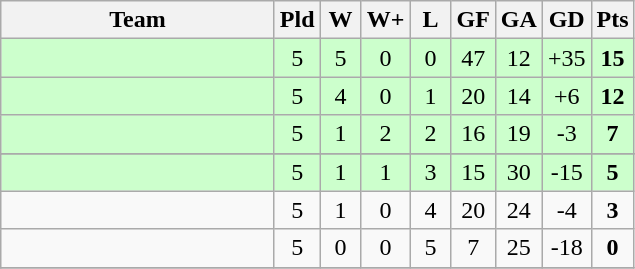<table class="wikitable" style="text-align:center;">
<tr>
<th width=175>Team</th>
<th width=20 abbr="Played">Pld</th>
<th width=20 abbr="Won">W</th>
<th width=20 abbr="Won">W+</th>
<th width=20 abbr="Lost">L</th>
<th width=20 abbr="Goals for">GF</th>
<th width=20 abbr="Goals against">GA</th>
<th width=20 abbr="Goal difference">GD</th>
<th width=20 abbr="Points">Pts</th>
</tr>
<tr style="background:#ccffcc;">
<td style="text-align:left;"></td>
<td>5</td>
<td>5</td>
<td>0</td>
<td>0</td>
<td>47</td>
<td>12</td>
<td>+35</td>
<td><strong>15</strong></td>
</tr>
<tr style="background:#ccffcc;">
<td style="text-align:left;"></td>
<td>5</td>
<td>4</td>
<td>0</td>
<td>1</td>
<td>20</td>
<td>14</td>
<td>+6</td>
<td><strong>12</strong></td>
</tr>
<tr style="background:#ccffcc;">
<td style="text-align:left;"></td>
<td>5</td>
<td>1</td>
<td>2</td>
<td>2</td>
<td>16</td>
<td>19</td>
<td>-3</td>
<td><strong>7</strong></td>
</tr>
<tr>
</tr>
<tr style="background:#ccffcc;">
<td style="text-align:left;"></td>
<td>5</td>
<td>1</td>
<td>1</td>
<td>3</td>
<td>15</td>
<td>30</td>
<td>-15</td>
<td><strong>5</strong></td>
</tr>
<tr>
<td style="text-align:left;"></td>
<td>5</td>
<td>1</td>
<td>0</td>
<td>4</td>
<td>20</td>
<td>24</td>
<td>-4</td>
<td><strong>3</strong></td>
</tr>
<tr>
<td style="text-align:left;"></td>
<td>5</td>
<td>0</td>
<td>0</td>
<td>5</td>
<td>7</td>
<td>25</td>
<td>-18</td>
<td><strong>0</strong></td>
</tr>
<tr>
</tr>
</table>
